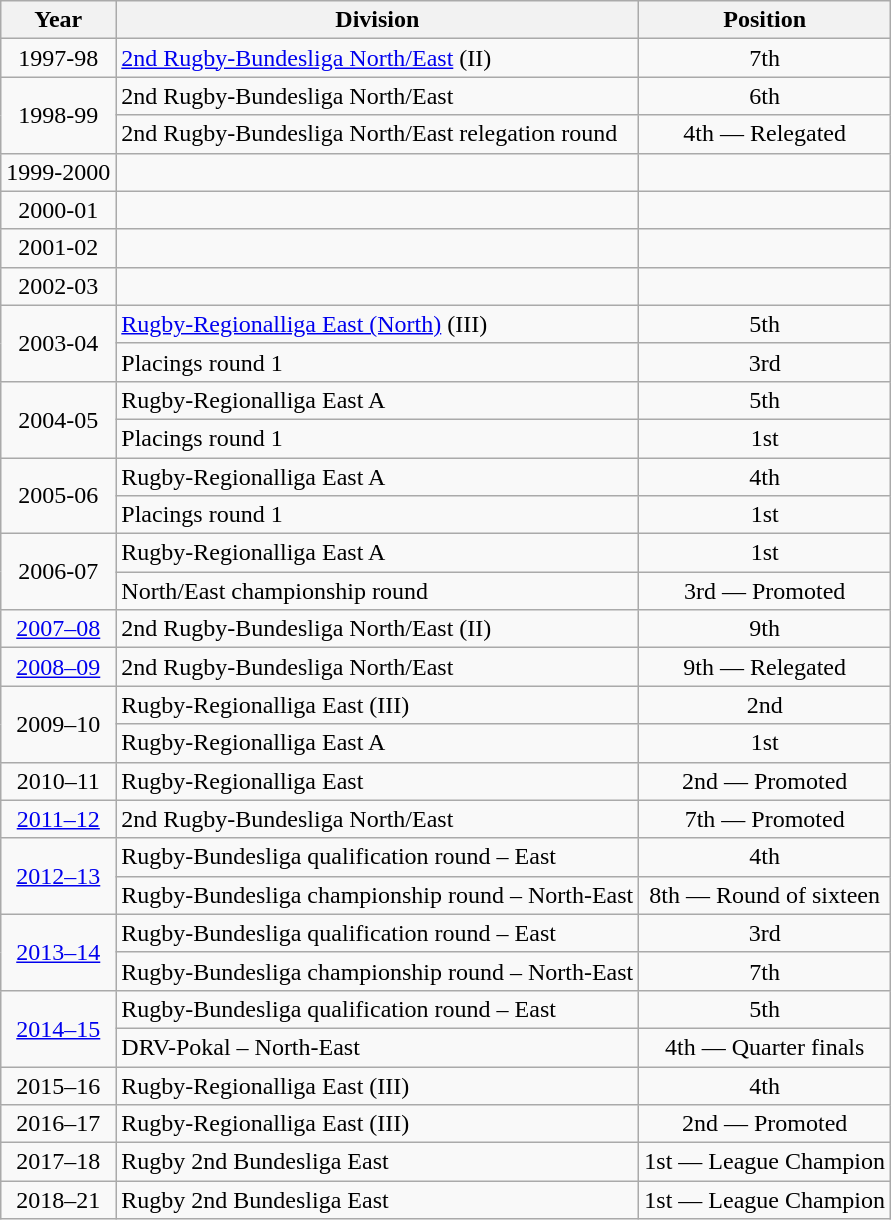<table class="wikitable">
<tr>
<th>Year</th>
<th>Division</th>
<th>Position</th>
</tr>
<tr align="center">
<td>1997-98</td>
<td align="left"><a href='#'>2nd Rugby-Bundesliga North/East</a> (II)</td>
<td>7th</td>
</tr>
<tr align="center">
<td rowspan=2>1998-99</td>
<td align="left">2nd Rugby-Bundesliga North/East</td>
<td>6th</td>
</tr>
<tr align="center">
<td align="left">2nd Rugby-Bundesliga North/East relegation round</td>
<td>4th — Relegated</td>
</tr>
<tr align="center">
<td>1999-2000</td>
<td align="left"></td>
<td></td>
</tr>
<tr align="center">
<td>2000-01</td>
<td align="left"></td>
<td></td>
</tr>
<tr align="center">
<td>2001-02</td>
<td align="left"></td>
<td></td>
</tr>
<tr align="center">
<td>2002-03</td>
<td align="left"></td>
<td></td>
</tr>
<tr align="center">
<td rowspan=2>2003-04</td>
<td align="left"><a href='#'>Rugby-Regionalliga East (North)</a> (III)</td>
<td>5th</td>
</tr>
<tr align="center">
<td align="left">Placings round 1</td>
<td>3rd</td>
</tr>
<tr align="center">
<td rowspan=2>2004-05</td>
<td align="left">Rugby-Regionalliga East A</td>
<td>5th</td>
</tr>
<tr align="center">
<td align="left">Placings round 1</td>
<td>1st</td>
</tr>
<tr align="center">
<td rowspan=2>2005-06</td>
<td align="left">Rugby-Regionalliga East A</td>
<td>4th</td>
</tr>
<tr align="center">
<td align="left">Placings round 1</td>
<td>1st</td>
</tr>
<tr align="center">
<td rowspan=2>2006-07</td>
<td align="left">Rugby-Regionalliga East A</td>
<td>1st</td>
</tr>
<tr align="center">
<td align="left">North/East championship round</td>
<td>3rd — Promoted</td>
</tr>
<tr align="center">
<td><a href='#'>2007–08</a></td>
<td align="left">2nd Rugby-Bundesliga North/East (II)</td>
<td>9th</td>
</tr>
<tr align="center">
<td><a href='#'>2008–09</a></td>
<td align="left">2nd Rugby-Bundesliga North/East</td>
<td>9th — Relegated</td>
</tr>
<tr align="center">
<td rowspan=2>2009–10</td>
<td align="left">Rugby-Regionalliga East (III)</td>
<td>2nd</td>
</tr>
<tr align="center">
<td align="left">Rugby-Regionalliga East A</td>
<td>1st</td>
</tr>
<tr align="center">
<td>2010–11</td>
<td align="left">Rugby-Regionalliga East</td>
<td>2nd — Promoted</td>
</tr>
<tr align="center">
<td><a href='#'>2011–12</a></td>
<td align="left">2nd Rugby-Bundesliga North/East</td>
<td>7th — Promoted</td>
</tr>
<tr align="center">
<td rowspan=2><a href='#'>2012–13</a></td>
<td align="left">Rugby-Bundesliga qualification round – East</td>
<td>4th</td>
</tr>
<tr align="center">
<td align="left">Rugby-Bundesliga championship round – North-East</td>
<td>8th — Round of sixteen</td>
</tr>
<tr align="center">
<td rowspan=2><a href='#'>2013–14</a></td>
<td align="left">Rugby-Bundesliga qualification round – East</td>
<td>3rd</td>
</tr>
<tr align="center">
<td align="left">Rugby-Bundesliga championship round – North-East</td>
<td>7th</td>
</tr>
<tr align="center">
<td rowspan=2><a href='#'>2014–15</a></td>
<td align="left">Rugby-Bundesliga qualification round – East</td>
<td>5th</td>
</tr>
<tr align="center">
<td align="left">DRV-Pokal – North-East</td>
<td>4th — Quarter finals</td>
</tr>
<tr align="center">
<td>2015–16</td>
<td align="left">Rugby-Regionalliga East (III)</td>
<td>4th</td>
</tr>
<tr align="center">
<td>2016–17</td>
<td align="left">Rugby-Regionalliga East (III)</td>
<td>2nd — Promoted</td>
</tr>
<tr align="center">
<td>2017–18</td>
<td align="left">Rugby 2nd Bundesliga East</td>
<td>1st — League Champion</td>
</tr>
<tr align="center">
<td>2018–21</td>
<td align="left">Rugby 2nd Bundesliga East</td>
<td>1st — League Champion</td>
</tr>
</table>
